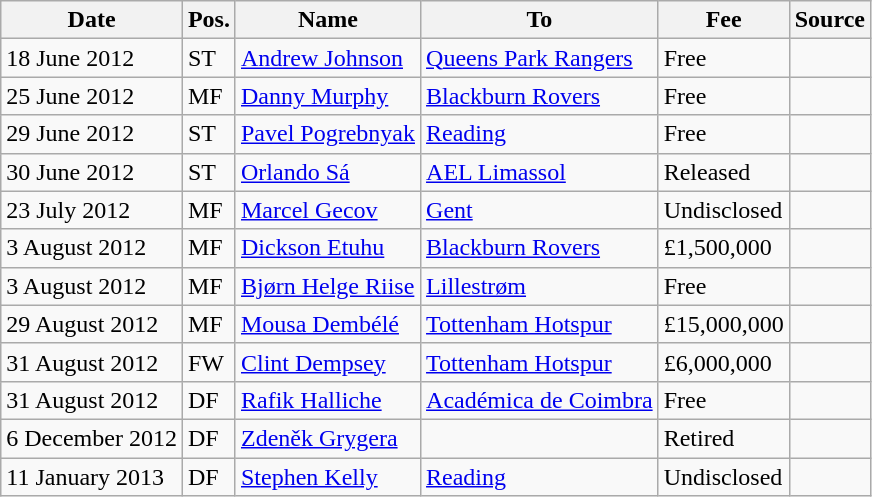<table class="wikitable" style="text-align:left">
<tr>
<th>Date</th>
<th>Pos.</th>
<th>Name</th>
<th>To</th>
<th>Fee</th>
<th>Source</th>
</tr>
<tr>
<td>18 June 2012</td>
<td>ST</td>
<td> <a href='#'>Andrew Johnson</a></td>
<td> <a href='#'>Queens Park Rangers</a></td>
<td>Free</td>
<td></td>
</tr>
<tr>
<td>25 June 2012</td>
<td>MF</td>
<td> <a href='#'>Danny Murphy</a></td>
<td> <a href='#'>Blackburn Rovers</a></td>
<td>Free</td>
<td></td>
</tr>
<tr>
<td>29 June 2012</td>
<td>ST</td>
<td> <a href='#'>Pavel Pogrebnyak</a></td>
<td> <a href='#'>Reading</a></td>
<td>Free</td>
<td></td>
</tr>
<tr>
<td>30 June 2012</td>
<td>ST</td>
<td> <a href='#'>Orlando Sá</a></td>
<td> <a href='#'>AEL Limassol</a></td>
<td>Released</td>
<td></td>
</tr>
<tr>
<td>23 July 2012</td>
<td>MF</td>
<td> <a href='#'>Marcel Gecov</a></td>
<td> <a href='#'>Gent</a></td>
<td>Undisclosed</td>
<td></td>
</tr>
<tr>
<td>3 August 2012</td>
<td>MF</td>
<td> <a href='#'>Dickson Etuhu</a></td>
<td> <a href='#'>Blackburn Rovers</a></td>
<td>£1,500,000</td>
<td></td>
</tr>
<tr>
<td>3 August 2012</td>
<td>MF</td>
<td> <a href='#'>Bjørn Helge Riise</a></td>
<td> <a href='#'>Lillestrøm</a></td>
<td>Free</td>
<td></td>
</tr>
<tr>
<td>29 August 2012</td>
<td>MF</td>
<td> <a href='#'>Mousa Dembélé</a></td>
<td> <a href='#'>Tottenham Hotspur</a></td>
<td>£15,000,000</td>
<td></td>
</tr>
<tr>
<td>31 August 2012</td>
<td>FW</td>
<td> <a href='#'>Clint Dempsey</a></td>
<td> <a href='#'>Tottenham Hotspur</a></td>
<td>£6,000,000</td>
<td></td>
</tr>
<tr>
<td>31 August 2012</td>
<td>DF</td>
<td> <a href='#'>Rafik Halliche</a></td>
<td> <a href='#'>Académica de Coimbra</a></td>
<td>Free</td>
<td></td>
</tr>
<tr>
<td>6 December 2012</td>
<td>DF</td>
<td> <a href='#'>Zdeněk Grygera</a></td>
<td></td>
<td>Retired</td>
<td></td>
</tr>
<tr>
<td>11 January 2013</td>
<td>DF</td>
<td> <a href='#'>Stephen Kelly</a></td>
<td> <a href='#'>Reading</a></td>
<td>Undisclosed</td>
<td></td>
</tr>
</table>
